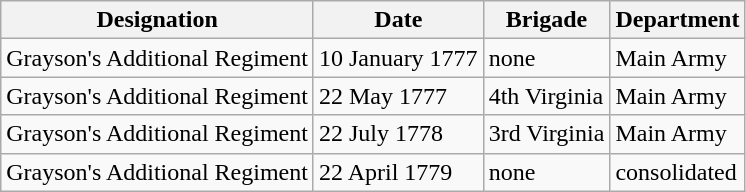<table class="wikitable">
<tr>
<th>Designation</th>
<th>Date</th>
<th>Brigade</th>
<th>Department</th>
</tr>
<tr>
<td>Grayson's Additional Regiment</td>
<td>10 January 1777</td>
<td>none</td>
<td>Main Army</td>
</tr>
<tr>
<td>Grayson's Additional Regiment</td>
<td>22 May 1777</td>
<td>4th Virginia</td>
<td>Main Army</td>
</tr>
<tr>
<td>Grayson's Additional Regiment</td>
<td>22 July 1778</td>
<td>3rd Virginia</td>
<td>Main Army</td>
</tr>
<tr>
<td>Grayson's Additional Regiment</td>
<td>22 April 1779</td>
<td>none</td>
<td>consolidated</td>
</tr>
</table>
